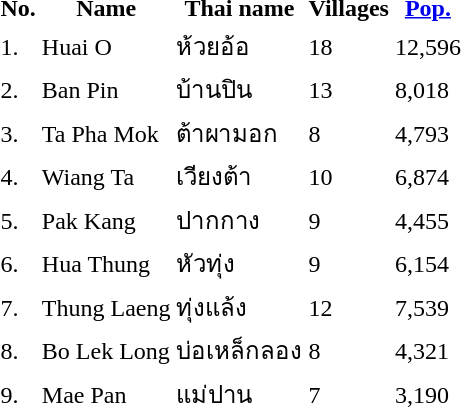<table>
<tr>
<th>No.</th>
<th>Name</th>
<th>Thai name</th>
<th>Villages</th>
<th><a href='#'>Pop.</a></th>
</tr>
<tr>
<td>1.</td>
<td>Huai O</td>
<td>ห้วยอ้อ</td>
<td>18</td>
<td>12,596</td>
<td></td>
</tr>
<tr>
<td>2.</td>
<td>Ban Pin</td>
<td>บ้านปิน</td>
<td>13</td>
<td>8,018</td>
<td></td>
</tr>
<tr>
<td>3.</td>
<td>Ta Pha Mok</td>
<td>ต้าผามอก</td>
<td>8</td>
<td>4,793</td>
<td></td>
</tr>
<tr>
<td>4.</td>
<td>Wiang Ta</td>
<td>เวียงต้า</td>
<td>10</td>
<td>6,874</td>
<td></td>
</tr>
<tr>
<td>5.</td>
<td>Pak Kang</td>
<td>ปากกาง</td>
<td>9</td>
<td>4,455</td>
<td></td>
</tr>
<tr>
<td>6.</td>
<td>Hua Thung</td>
<td>หัวทุ่ง</td>
<td>9</td>
<td>6,154</td>
<td></td>
</tr>
<tr>
<td>7.</td>
<td>Thung Laeng</td>
<td>ทุ่งแล้ง</td>
<td>12</td>
<td>7,539</td>
<td></td>
</tr>
<tr>
<td>8.</td>
<td>Bo Lek Long</td>
<td>บ่อเหล็กลอง</td>
<td>8</td>
<td>4,321</td>
<td></td>
</tr>
<tr>
<td>9.</td>
<td>Mae Pan</td>
<td>แม่ปาน</td>
<td>7</td>
<td>3,190</td>
<td></td>
</tr>
</table>
